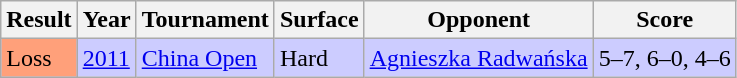<table class="sortable wikitable">
<tr>
<th>Result</th>
<th>Year</th>
<th>Tournament</th>
<th>Surface</th>
<th>Opponent</th>
<th class=unsortable>Score</th>
</tr>
<tr bgcolor=#CCCCFF>
<td bgcolor=FFA07A>Loss</td>
<td><a href='#'>2011</a></td>
<td><a href='#'>China Open</a></td>
<td>Hard</td>
<td> <a href='#'>Agnieszka Radwańska</a></td>
<td>5–7, 6–0, 4–6</td>
</tr>
</table>
